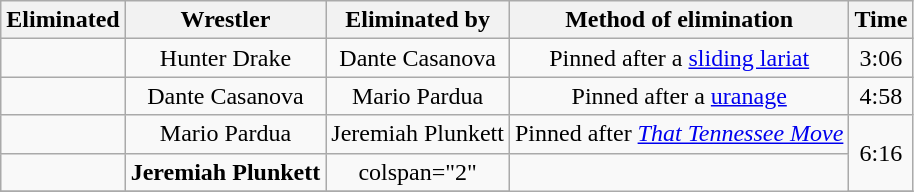<table class="wikitable sortable" style="text-align:center;">
<tr>
<th>Eliminated</th>
<th>Wrestler</th>
<th>Eliminated by</th>
<th>Method of elimination</th>
<th>Time</th>
</tr>
<tr>
<td></td>
<td>Hunter Drake</td>
<td>Dante Casanova</td>
<td>Pinned after a <a href='#'>sliding lariat</a></td>
<td>3:06</td>
</tr>
<tr>
<td></td>
<td>Dante Casanova</td>
<td>Mario Pardua</td>
<td>Pinned after a <a href='#'>uranage</a></td>
<td>4:58</td>
</tr>
<tr>
<td></td>
<td>Mario Pardua</td>
<td>Jeremiah Plunkett</td>
<td>Pinned after <em><a href='#'>That Tennessee Move</a></em></td>
<td rowspan=2>6:16</td>
</tr>
<tr>
<td><strong></strong></td>
<td><strong>Jeremiah Plunkett</strong></td>
<td>colspan="2" </td>
</tr>
<tr>
</tr>
</table>
